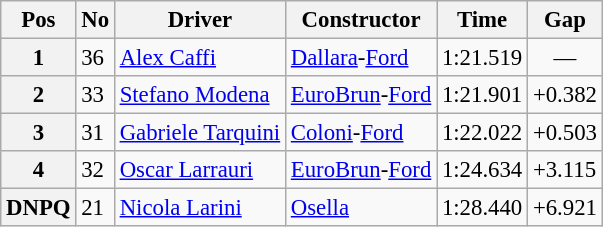<table class="wikitable sortable" style="font-size: 95%;">
<tr>
<th>Pos</th>
<th>No</th>
<th>Driver</th>
<th>Constructor</th>
<th>Time</th>
<th>Gap</th>
</tr>
<tr>
<th>1</th>
<td>36</td>
<td> <a href='#'>Alex Caffi</a></td>
<td><a href='#'>Dallara</a>-<a href='#'>Ford</a></td>
<td>1:21.519</td>
<td align="center">—</td>
</tr>
<tr>
<th>2</th>
<td>33</td>
<td> <a href='#'>Stefano Modena</a></td>
<td><a href='#'>EuroBrun</a>-<a href='#'>Ford</a></td>
<td>1:21.901</td>
<td>+0.382</td>
</tr>
<tr>
<th>3</th>
<td>31</td>
<td> <a href='#'>Gabriele Tarquini</a></td>
<td><a href='#'>Coloni</a>-<a href='#'>Ford</a></td>
<td>1:22.022</td>
<td>+0.503</td>
</tr>
<tr>
<th>4</th>
<td>32</td>
<td> <a href='#'>Oscar Larrauri</a></td>
<td><a href='#'>EuroBrun</a>-<a href='#'>Ford</a></td>
<td>1:24.634</td>
<td>+3.115</td>
</tr>
<tr>
<th>DNPQ</th>
<td>21</td>
<td> <a href='#'>Nicola Larini</a></td>
<td><a href='#'>Osella</a></td>
<td>1:28.440</td>
<td>+6.921</td>
</tr>
</table>
